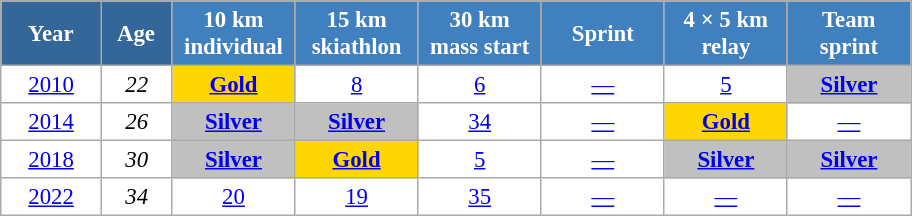<table class="wikitable" style="font-size:95%; text-align:center; border:grey solid 1px; border-collapse:collapse; background:#ffffff;">
<tr>
<th style="background-color:#369; color:white; width:60px;"> Year </th>
<th style="background-color:#369; color:white; width:40px;"> Age </th>
<th style="background-color:#4180be; color:white; width:75px;"> 10 km <br> individual </th>
<th style="background-color:#4180be; color:white; width:75px;"> 15 km <br> skiathlon </th>
<th style="background-color:#4180be; color:white; width:75px;"> 30 km <br> mass start </th>
<th style="background-color:#4180be; color:white; width:75px;"> Sprint </th>
<th style="background-color:#4180be; color:white; width:75px;"> 4 × 5 km <br> relay </th>
<th style="background-color:#4180be; color:white; width:75px;"> Team <br> sprint </th>
</tr>
<tr>
<td><a href='#'>2010</a></td>
<td><em>22</em></td>
<td style="background:gold;"><a href='#'><strong>Gold</strong></a></td>
<td><a href='#'>8</a></td>
<td><a href='#'>6</a></td>
<td><a href='#'>—</a></td>
<td><a href='#'>5</a></td>
<td style="background:silver;"><a href='#'><strong>Silver</strong></a></td>
</tr>
<tr>
<td><a href='#'>2014</a></td>
<td><em>26</em></td>
<td style="background:silver;"><a href='#'><strong>Silver</strong></a></td>
<td style="background:silver;"><a href='#'><strong>Silver</strong></a></td>
<td><a href='#'>34</a></td>
<td><a href='#'>—</a></td>
<td style="background:gold;"><a href='#'><strong>Gold</strong></a></td>
<td><a href='#'>—</a></td>
</tr>
<tr>
<td><a href='#'>2018</a></td>
<td><em>30</em></td>
<td style="background:silver;"><a href='#'><strong>Silver</strong></a></td>
<td style="background:gold;"><a href='#'><strong>Gold</strong></a></td>
<td><a href='#'>5</a></td>
<td><a href='#'>—</a></td>
<td style="background:silver;"><a href='#'><strong>Silver</strong></a></td>
<td style="background:silver;"><a href='#'><strong>Silver</strong></a></td>
</tr>
<tr>
<td><a href='#'>2022</a></td>
<td><em>34</em></td>
<td><a href='#'>20</a></td>
<td><a href='#'>19</a></td>
<td><a href='#'>35</a></td>
<td><a href='#'>—</a></td>
<td><a href='#'>—</a></td>
<td><a href='#'>—</a></td>
</tr>
</table>
